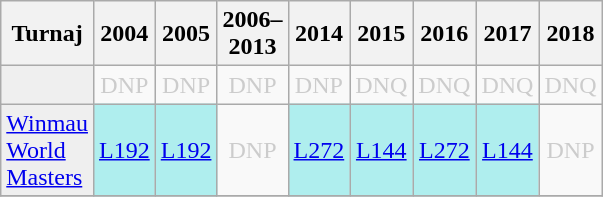<table class="wikitable" style="width:30%; margin:0">
<tr>
<th>Turnaj</th>
<th>2004</th>
<th>2005</th>
<th>2006–2013</th>
<th>2014</th>
<th>2015</th>
<th>2016</th>
<th>2017</th>
<th>2018</th>
</tr>
<tr>
<td style="background:#efefef;"></td>
<td style="text-align:center; color:#ccc;">DNP</td>
<td style="text-align:center; color:#ccc;">DNP</td>
<td style="text-align:center; color:#ccc;">DNP</td>
<td style="text-align:center; color:#ccc;">DNP</td>
<td style="text-align:center; color:#ccc;">DNQ</td>
<td style="text-align:center; color:#ccc;">DNQ</td>
<td style="text-align:center; color:#ccc;">DNQ</td>
<td style="text-align:center; color:#ccc;">DNQ</td>
</tr>
<tr>
<td style="background:#efefef;"><a href='#'>Winmau World Masters</a></td>
<td style="text-align:center; background:#afeeee;"><a href='#'>L192</a></td>
<td style="text-align:center; background:#afeeee;"><a href='#'>L192</a></td>
<td style="text-align:center; color:#ccc;">DNP</td>
<td style="text-align:center; background:#afeeee;"><a href='#'>L272</a></td>
<td style="text-align:center; background:#afeeee;"><a href='#'>L144</a></td>
<td style="text-align:center; background:#afeeee;"><a href='#'>L272</a></td>
<td style="text-align:center; background:#afeeee;"><a href='#'>L144</a></td>
<td style="text-align:center; color:#ccc;">DNP</td>
</tr>
<tr>
</tr>
</table>
